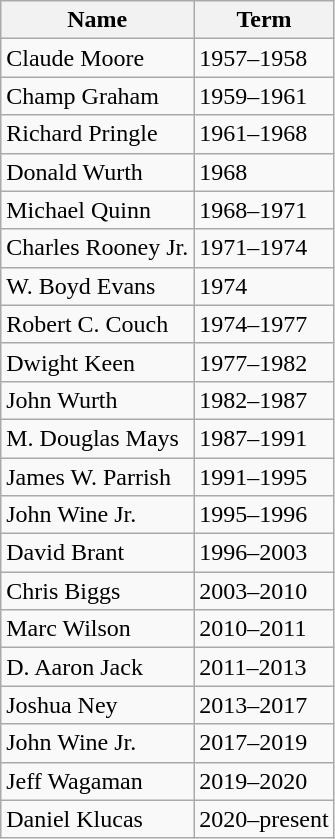<table class="wikitable">
<tr>
<th>Name</th>
<th>Term</th>
</tr>
<tr>
<td>Claude Moore</td>
<td>1957–1958</td>
</tr>
<tr>
<td>Champ Graham</td>
<td>1959–1961</td>
</tr>
<tr>
<td>Richard Pringle</td>
<td>1961–1968</td>
</tr>
<tr>
<td>Donald Wurth</td>
<td>1968</td>
</tr>
<tr>
<td>Michael Quinn</td>
<td>1968–1971</td>
</tr>
<tr>
<td>Charles Rooney Jr.</td>
<td>1971–1974</td>
</tr>
<tr>
<td>W. Boyd Evans</td>
<td>1974</td>
</tr>
<tr>
<td>Robert C. Couch</td>
<td>1974–1977</td>
</tr>
<tr>
<td>Dwight Keen</td>
<td>1977–1982</td>
</tr>
<tr>
<td>John Wurth</td>
<td>1982–1987</td>
</tr>
<tr>
<td>M. Douglas Mays</td>
<td>1987–1991</td>
</tr>
<tr>
<td>James W. Parrish</td>
<td>1991–1995</td>
</tr>
<tr>
<td>John Wine Jr.</td>
<td>1995–1996</td>
</tr>
<tr>
<td>David Brant</td>
<td>1996–2003</td>
</tr>
<tr>
<td>Chris Biggs</td>
<td>2003–2010</td>
</tr>
<tr>
<td>Marc Wilson</td>
<td>2010–2011</td>
</tr>
<tr>
<td>D. Aaron Jack</td>
<td>2011–2013</td>
</tr>
<tr>
<td>Joshua Ney</td>
<td>2013–2017</td>
</tr>
<tr>
<td>John Wine Jr.</td>
<td>2017–2019</td>
</tr>
<tr>
<td>Jeff Wagaman</td>
<td>2019–2020</td>
</tr>
<tr>
<td>Daniel Klucas</td>
<td>2020–present</td>
</tr>
</table>
